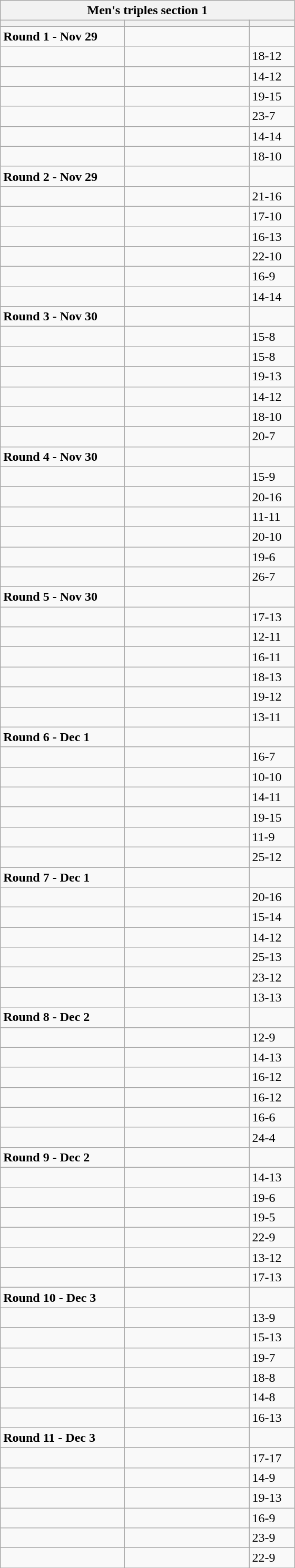<table class="wikitable">
<tr>
<th colspan="3">Men's triples section 1</th>
</tr>
<tr>
<th width=150></th>
<th width=150></th>
<th width=50></th>
</tr>
<tr>
<td><strong>Round 1 - Nov 29</strong></td>
<td></td>
<td></td>
</tr>
<tr>
<td></td>
<td></td>
<td>18-12</td>
</tr>
<tr>
<td></td>
<td></td>
<td>14-12</td>
</tr>
<tr>
<td></td>
<td></td>
<td>19-15</td>
</tr>
<tr>
<td></td>
<td></td>
<td>23-7</td>
</tr>
<tr>
<td></td>
<td></td>
<td>14-14</td>
</tr>
<tr>
<td></td>
<td></td>
<td>18-10</td>
</tr>
<tr>
<td><strong>Round 2 - Nov 29</strong></td>
<td></td>
<td></td>
</tr>
<tr>
<td></td>
<td></td>
<td>21-16</td>
</tr>
<tr>
<td></td>
<td></td>
<td>17-10</td>
</tr>
<tr>
<td></td>
<td></td>
<td>16-13</td>
</tr>
<tr>
<td></td>
<td></td>
<td>22-10</td>
</tr>
<tr>
<td></td>
<td></td>
<td>16-9</td>
</tr>
<tr>
<td></td>
<td></td>
<td>14-14</td>
</tr>
<tr>
<td><strong>Round 3 - Nov 30</strong></td>
<td></td>
<td></td>
</tr>
<tr>
<td></td>
<td></td>
<td>15-8</td>
</tr>
<tr>
<td></td>
<td></td>
<td>15-8</td>
</tr>
<tr>
<td></td>
<td></td>
<td>19-13</td>
</tr>
<tr>
<td></td>
<td></td>
<td>14-12</td>
</tr>
<tr>
<td></td>
<td></td>
<td>18-10</td>
</tr>
<tr>
<td></td>
<td></td>
<td>20-7</td>
</tr>
<tr>
<td><strong>Round 4 - Nov 30</strong></td>
<td></td>
<td></td>
</tr>
<tr>
<td></td>
<td></td>
<td>15-9</td>
</tr>
<tr>
<td></td>
<td></td>
<td>20-16</td>
</tr>
<tr>
<td></td>
<td></td>
<td>11-11</td>
</tr>
<tr>
<td></td>
<td></td>
<td>20-10</td>
</tr>
<tr>
<td></td>
<td></td>
<td>19-6</td>
</tr>
<tr>
<td></td>
<td></td>
<td>26-7</td>
</tr>
<tr>
<td><strong>Round 5 - Nov 30</strong></td>
<td></td>
<td></td>
</tr>
<tr>
<td></td>
<td></td>
<td>17-13</td>
</tr>
<tr>
<td></td>
<td></td>
<td>12-11</td>
</tr>
<tr>
<td></td>
<td></td>
<td>16-11</td>
</tr>
<tr>
<td></td>
<td></td>
<td>18-13</td>
</tr>
<tr>
<td></td>
<td></td>
<td>19-12</td>
</tr>
<tr>
<td></td>
<td></td>
<td>13-11</td>
</tr>
<tr>
<td><strong>Round 6  - Dec 1</strong></td>
<td></td>
<td></td>
</tr>
<tr>
<td></td>
<td></td>
<td>16-7</td>
</tr>
<tr>
<td></td>
<td></td>
<td>10-10</td>
</tr>
<tr>
<td></td>
<td></td>
<td>14-11</td>
</tr>
<tr>
<td></td>
<td></td>
<td>19-15</td>
</tr>
<tr>
<td></td>
<td></td>
<td>11-9</td>
</tr>
<tr>
<td></td>
<td></td>
<td>25-12</td>
</tr>
<tr>
<td><strong>Round 7 - Dec 1</strong></td>
<td></td>
<td></td>
</tr>
<tr>
<td></td>
<td></td>
<td>20-16</td>
</tr>
<tr>
<td></td>
<td></td>
<td>15-14</td>
</tr>
<tr>
<td></td>
<td></td>
<td>14-12</td>
</tr>
<tr>
<td></td>
<td></td>
<td>25-13</td>
</tr>
<tr>
<td></td>
<td></td>
<td>23-12</td>
</tr>
<tr>
<td></td>
<td></td>
<td>13-13</td>
</tr>
<tr>
<td><strong>Round 8 - Dec 2</strong></td>
<td></td>
<td></td>
</tr>
<tr>
<td></td>
<td></td>
<td>12-9</td>
</tr>
<tr>
<td></td>
<td></td>
<td>14-13</td>
</tr>
<tr>
<td></td>
<td></td>
<td>16-12</td>
</tr>
<tr>
<td></td>
<td></td>
<td>16-12</td>
</tr>
<tr>
<td></td>
<td></td>
<td>16-6</td>
</tr>
<tr>
<td></td>
<td></td>
<td>24-4</td>
</tr>
<tr>
<td><strong>Round 9 - Dec 2</strong></td>
<td></td>
<td></td>
</tr>
<tr>
<td></td>
<td></td>
<td>14-13</td>
</tr>
<tr>
<td></td>
<td></td>
<td>19-6</td>
</tr>
<tr>
<td></td>
<td></td>
<td>19-5</td>
</tr>
<tr>
<td></td>
<td></td>
<td>22-9</td>
</tr>
<tr>
<td></td>
<td></td>
<td>13-12</td>
</tr>
<tr>
<td></td>
<td></td>
<td>17-13</td>
</tr>
<tr>
<td><strong>Round 10 - Dec 3</strong></td>
<td></td>
<td></td>
</tr>
<tr>
<td></td>
<td></td>
<td>13-9</td>
</tr>
<tr>
<td></td>
<td></td>
<td>15-13</td>
</tr>
<tr>
<td></td>
<td></td>
<td>19-7</td>
</tr>
<tr>
<td></td>
<td></td>
<td>18-8</td>
</tr>
<tr>
<td></td>
<td></td>
<td>14-8</td>
</tr>
<tr>
<td></td>
<td></td>
<td>16-13</td>
</tr>
<tr>
<td><strong>Round 11 - Dec 3</strong></td>
<td></td>
<td></td>
</tr>
<tr>
<td></td>
<td></td>
<td>17-17</td>
</tr>
<tr>
<td></td>
<td></td>
<td>14-9</td>
</tr>
<tr>
<td></td>
<td></td>
<td>19-13</td>
</tr>
<tr>
<td></td>
<td></td>
<td>16-9</td>
</tr>
<tr>
<td></td>
<td></td>
<td>23-9</td>
</tr>
<tr>
<td></td>
<td></td>
<td>22-9</td>
</tr>
<tr>
</tr>
</table>
